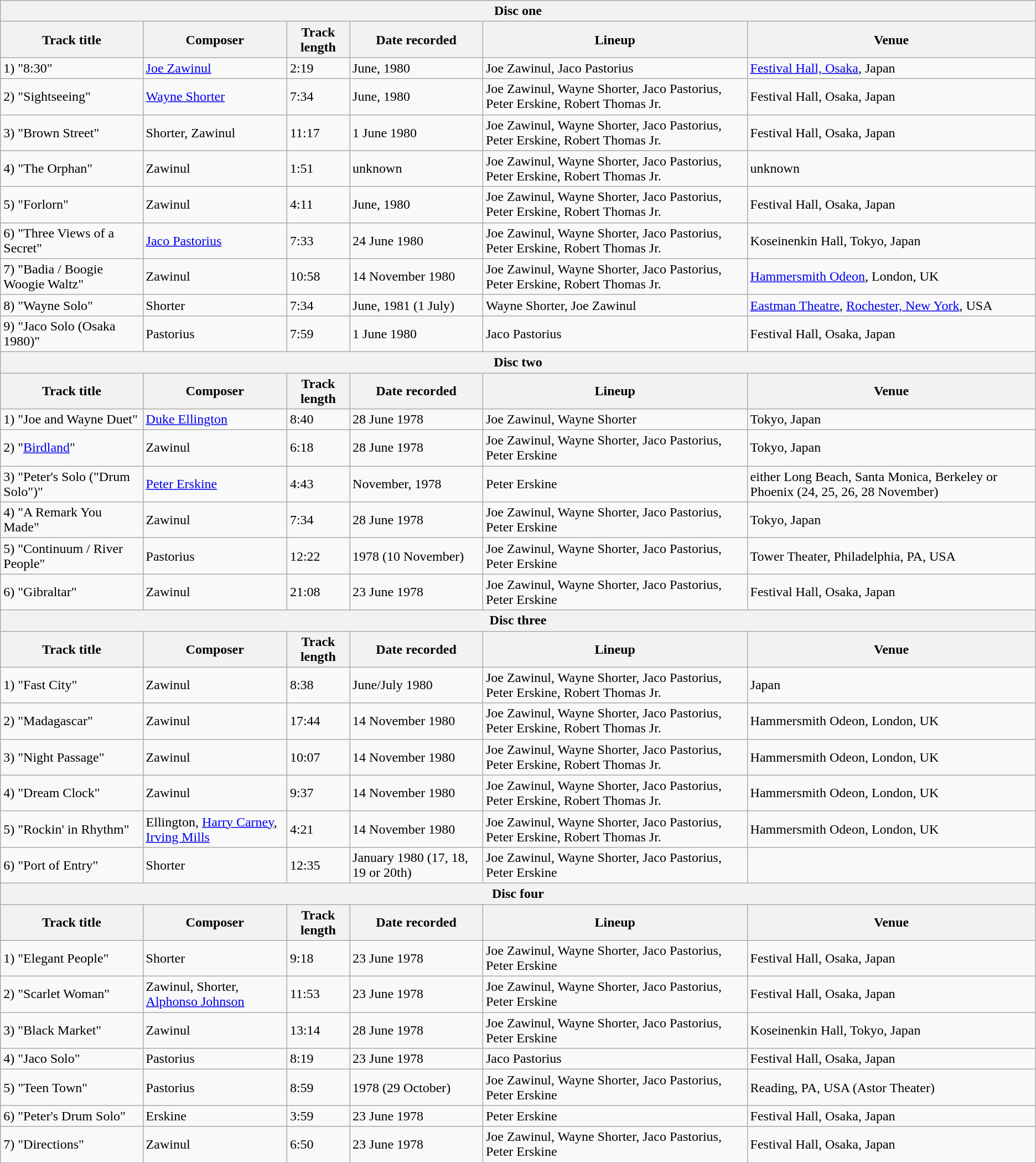<table class="wikitable">
<tr>
<th colspan=6><strong>Disc one</strong></th>
</tr>
<tr --->
<th><strong>Track title</strong></th>
<th><strong>Composer</strong></th>
<th><strong>Track length</strong></th>
<th><strong>Date recorded</strong></th>
<th><strong>Lineup</strong></th>
<th><strong>Venue</strong></th>
</tr>
<tr --->
<td>1) "8:30"</td>
<td><a href='#'>Joe Zawinul</a></td>
<td>2:19</td>
<td>June, 1980</td>
<td>Joe Zawinul, Jaco Pastorius</td>
<td><a href='#'>Festival Hall, Osaka</a>, Japan</td>
</tr>
<tr --->
<td>2) "Sightseeing"</td>
<td><a href='#'>Wayne Shorter</a></td>
<td>7:34</td>
<td>June, 1980</td>
<td>Joe Zawinul, Wayne Shorter, Jaco Pastorius, Peter Erskine, Robert Thomas Jr.</td>
<td>Festival Hall, Osaka, Japan</td>
</tr>
<tr --->
<td>3) "Brown Street"</td>
<td>Shorter, Zawinul</td>
<td>11:17</td>
<td>1 June 1980</td>
<td>Joe Zawinul, Wayne Shorter, Jaco Pastorius, Peter Erskine, Robert Thomas Jr.</td>
<td>Festival Hall, Osaka, Japan</td>
</tr>
<tr --->
<td>4) "The Orphan"</td>
<td>Zawinul</td>
<td>1:51</td>
<td>unknown</td>
<td>Joe Zawinul, Wayne Shorter, Jaco Pastorius, Peter Erskine, Robert Thomas Jr.</td>
<td>unknown</td>
</tr>
<tr --->
<td>5) "Forlorn"</td>
<td>Zawinul</td>
<td>4:11</td>
<td>June, 1980</td>
<td>Joe Zawinul, Wayne Shorter, Jaco Pastorius, Peter Erskine, Robert Thomas Jr.</td>
<td>Festival Hall, Osaka, Japan</td>
</tr>
<tr --->
<td>6) "Three Views of a Secret"</td>
<td><a href='#'>Jaco Pastorius</a></td>
<td>7:33</td>
<td>24 June 1980</td>
<td>Joe Zawinul, Wayne Shorter, Jaco Pastorius, Peter Erskine, Robert Thomas Jr.</td>
<td>Koseinenkin Hall, Tokyo, Japan</td>
</tr>
<tr --->
<td>7) "Badia / Boogie Woogie Waltz"</td>
<td>Zawinul</td>
<td>10:58</td>
<td>14 November 1980</td>
<td>Joe Zawinul, Wayne Shorter, Jaco Pastorius, Peter Erskine, Robert Thomas Jr.</td>
<td><a href='#'>Hammersmith Odeon</a>, London, UK</td>
</tr>
<tr --->
<td>8) "Wayne Solo"</td>
<td>Shorter</td>
<td>7:34</td>
<td>June, 1981 (1 July)</td>
<td>Wayne Shorter, Joe Zawinul</td>
<td><a href='#'>Eastman Theatre</a>, <a href='#'>Rochester, New York</a>, USA</td>
</tr>
<tr --->
<td>9) "Jaco Solo (Osaka 1980)"</td>
<td>Pastorius</td>
<td>7:59</td>
<td>1 June 1980</td>
<td>Jaco Pastorius</td>
<td>Festival Hall, Osaka, Japan</td>
</tr>
<tr --->
<th colspan=6><strong>Disc two</strong></th>
</tr>
<tr --->
<th><strong>Track title</strong></th>
<th><strong>Composer</strong></th>
<th><strong>Track length</strong></th>
<th><strong>Date recorded</strong></th>
<th><strong>Lineup</strong></th>
<th><strong>Venue</strong></th>
</tr>
<tr --->
<td>1) "Joe and Wayne Duet"</td>
<td><a href='#'>Duke Ellington</a></td>
<td>8:40</td>
<td>28 June 1978</td>
<td>Joe Zawinul, Wayne Shorter</td>
<td>Tokyo, Japan</td>
</tr>
<tr --->
<td>2) "<a href='#'>Birdland</a>"</td>
<td>Zawinul</td>
<td>6:18</td>
<td>28 June 1978</td>
<td>Joe Zawinul, Wayne Shorter, Jaco Pastorius, Peter Erskine</td>
<td>Tokyo, Japan</td>
</tr>
<tr --->
<td>3) "Peter's Solo ("Drum Solo")"</td>
<td><a href='#'>Peter Erskine</a></td>
<td>4:43</td>
<td>November, 1978</td>
<td>Peter Erskine</td>
<td>either Long Beach, Santa Monica, Berkeley or Phoenix (24, 25, 26, 28 November)</td>
</tr>
<tr --->
<td>4) "A Remark You Made"</td>
<td>Zawinul</td>
<td>7:34</td>
<td>28 June 1978</td>
<td>Joe Zawinul, Wayne Shorter, Jaco Pastorius, Peter Erskine</td>
<td>Tokyo, Japan</td>
</tr>
<tr --->
<td>5) "Continuum / River People"</td>
<td>Pastorius</td>
<td>12:22</td>
<td>1978 (10 November)</td>
<td>Joe Zawinul, Wayne Shorter, Jaco Pastorius, Peter Erskine</td>
<td>Tower Theater, Philadelphia, PA, USA</td>
</tr>
<tr --->
<td>6) "Gibraltar"</td>
<td>Zawinul</td>
<td>21:08</td>
<td>23 June 1978</td>
<td>Joe Zawinul, Wayne Shorter, Jaco Pastorius, Peter Erskine</td>
<td>Festival Hall, Osaka, Japan</td>
</tr>
<tr --->
<th colspan=6><strong>Disc three</strong></th>
</tr>
<tr --->
<th><strong>Track title</strong></th>
<th><strong>Composer</strong></th>
<th><strong>Track length</strong></th>
<th><strong>Date recorded</strong></th>
<th><strong>Lineup</strong></th>
<th><strong>Venue</strong></th>
</tr>
<tr --->
<td>1) "Fast City"</td>
<td>Zawinul</td>
<td>8:38</td>
<td>June/July 1980</td>
<td>Joe Zawinul, Wayne Shorter, Jaco Pastorius, Peter Erskine, Robert Thomas Jr.</td>
<td>Japan</td>
</tr>
<tr --->
<td>2) "Madagascar"</td>
<td>Zawinul</td>
<td>17:44</td>
<td>14 November 1980</td>
<td>Joe Zawinul, Wayne Shorter, Jaco Pastorius, Peter Erskine, Robert Thomas Jr.</td>
<td>Hammersmith Odeon, London, UK</td>
</tr>
<tr --->
<td>3) "Night Passage"</td>
<td>Zawinul</td>
<td>10:07</td>
<td>14 November 1980</td>
<td>Joe Zawinul, Wayne Shorter, Jaco Pastorius, Peter Erskine, Robert Thomas Jr.</td>
<td>Hammersmith Odeon, London, UK</td>
</tr>
<tr --->
<td>4) "Dream Clock"</td>
<td>Zawinul</td>
<td>9:37</td>
<td>14 November 1980</td>
<td>Joe Zawinul, Wayne Shorter, Jaco Pastorius, Peter Erskine, Robert Thomas Jr.</td>
<td>Hammersmith Odeon, London, UK</td>
</tr>
<tr --->
<td>5) "Rockin' in Rhythm"</td>
<td>Ellington, <a href='#'>Harry Carney</a>, <a href='#'>Irving Mills</a></td>
<td>4:21</td>
<td>14 November 1980</td>
<td>Joe Zawinul, Wayne Shorter, Jaco Pastorius, Peter Erskine, Robert Thomas Jr.</td>
<td>Hammersmith Odeon, London, UK</td>
</tr>
<tr --->
<td>6) "Port of Entry"</td>
<td>Shorter</td>
<td>12:35</td>
<td>January 1980 (17, 18, 19 or 20th)</td>
<td>Joe Zawinul, Wayne Shorter, Jaco Pastorius, Peter Erskine</td>
<td></td>
</tr>
<tr --->
<th colspan=6><strong>Disc four</strong></th>
</tr>
<tr --->
<th><strong>Track title</strong></th>
<th><strong>Composer</strong></th>
<th><strong>Track length</strong></th>
<th><strong>Date recorded</strong></th>
<th><strong>Lineup</strong></th>
<th><strong>Venue</strong></th>
</tr>
<tr --->
<td>1) "Elegant People"</td>
<td>Shorter</td>
<td>9:18</td>
<td>23 June 1978</td>
<td>Joe Zawinul, Wayne Shorter, Jaco Pastorius, Peter Erskine</td>
<td>Festival Hall, Osaka, Japan</td>
</tr>
<tr --->
<td>2) "Scarlet Woman"</td>
<td>Zawinul, Shorter, <a href='#'>Alphonso Johnson</a></td>
<td>11:53</td>
<td>23 June 1978</td>
<td>Joe Zawinul, Wayne Shorter, Jaco Pastorius, Peter Erskine</td>
<td>Festival Hall, Osaka, Japan</td>
</tr>
<tr --->
<td>3) "Black Market"</td>
<td>Zawinul</td>
<td>13:14</td>
<td>28 June 1978</td>
<td>Joe Zawinul, Wayne Shorter, Jaco Pastorius, Peter Erskine</td>
<td>Koseinenkin Hall, Tokyo, Japan</td>
</tr>
<tr --->
<td>4) "Jaco Solo"</td>
<td>Pastorius</td>
<td>8:19</td>
<td>23 June 1978</td>
<td>Jaco Pastorius</td>
<td>Festival Hall, Osaka, Japan</td>
</tr>
<tr --->
<td>5) "Teen Town"</td>
<td>Pastorius</td>
<td>8:59</td>
<td>1978 (29 October)</td>
<td>Joe Zawinul, Wayne Shorter, Jaco Pastorius, Peter Erskine</td>
<td>Reading, PA, USA (Astor Theater)</td>
</tr>
<tr --->
<td>6) "Peter's Drum Solo"</td>
<td>Erskine</td>
<td>3:59</td>
<td>23 June 1978</td>
<td>Peter Erskine</td>
<td>Festival Hall, Osaka, Japan</td>
</tr>
<tr --->
<td>7) "Directions"</td>
<td>Zawinul</td>
<td>6:50</td>
<td>23 June 1978</td>
<td>Joe Zawinul, Wayne Shorter, Jaco Pastorius, Peter Erskine</td>
<td>Festival Hall, Osaka, Japan</td>
</tr>
<tr --->
</tr>
</table>
